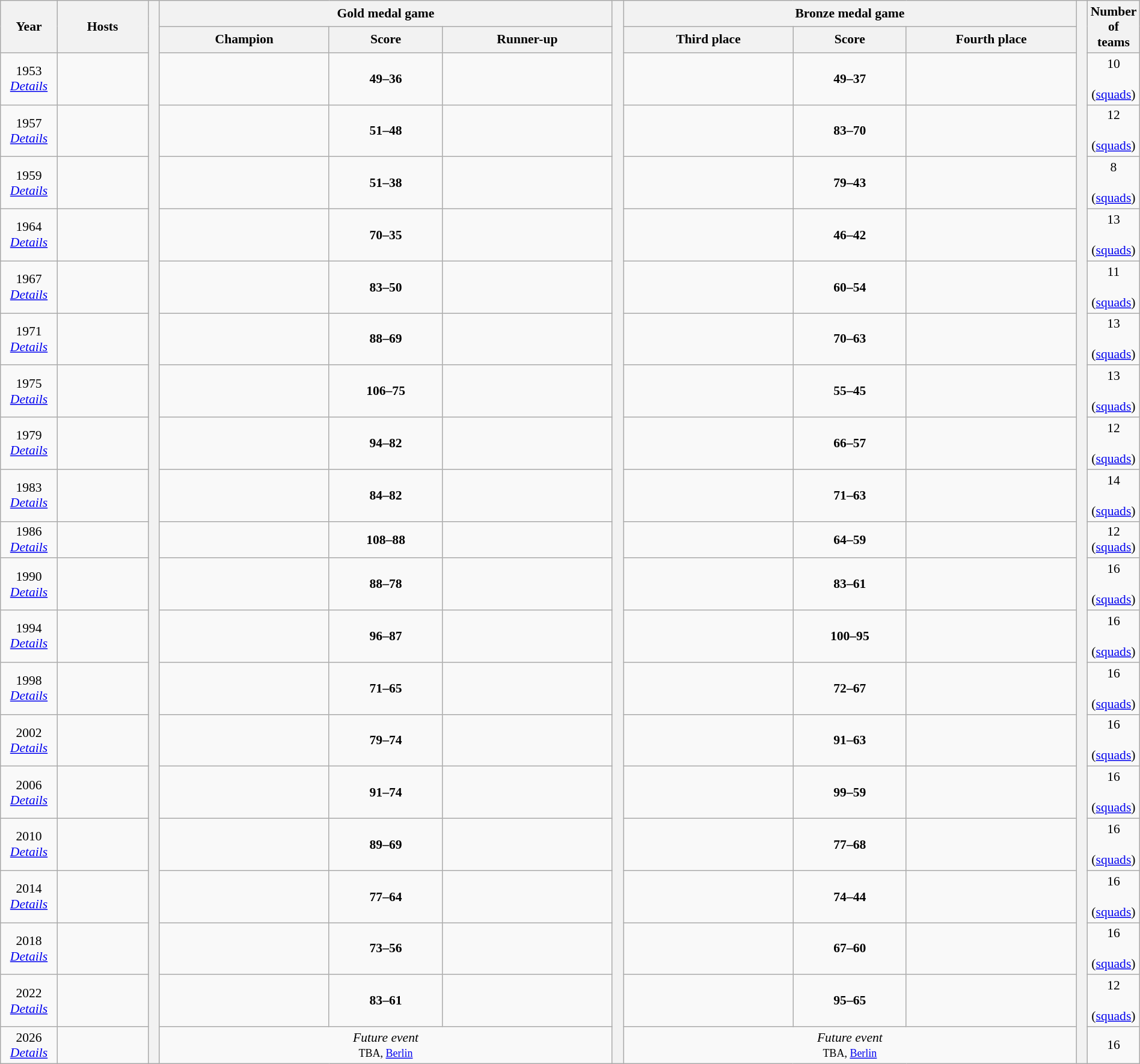<table class="wikitable" style="font-size:90%; text-align:center" width=100%>
<tr>
<th rowspan=2 width=5%>Year</th>
<th rowspan=2 width=8%>Hosts</th>
<th width="1%" bgcolor="#ffffff" rowspan="22"></th>
<th colspan=3>Gold medal game</th>
<th width="1%" bgcolor="#ffffff" rowspan="22"></th>
<th colspan=3>Bronze medal game</th>
<th width="1%" bgcolor="#ffffff" rowspan="22"></th>
<th rowspan=2 width=4%>Number of teams</th>
</tr>
<tr>
<th width=15%>Champion</th>
<th width=10%>Score</th>
<th width=15%>Runner-up</th>
<th width=15%>Third place</th>
<th width=10%>Score</th>
<th width=15%>Fourth place</th>
</tr>
<tr>
<td>1953 <br><em><a href='#'>Details</a></em></td>
<td align=left></td>
<td><strong></strong></td>
<td><strong>49–36</strong></td>
<td></td>
<td></td>
<td><strong>49–37</strong></td>
<td></td>
<td>10<br><br>(<a href='#'>squads</a>)</td>
</tr>
<tr>
<td>1957 <br><em><a href='#'>Details</a></em></td>
<td align=left></td>
<td><strong></strong></td>
<td><strong>51–48</strong></td>
<td></td>
<td></td>
<td><strong>83–70</strong></td>
<td></td>
<td>12<br><br>(<a href='#'>squads</a>)</td>
</tr>
<tr>
<td>1959 <br><em><a href='#'>Details</a></em></td>
<td align=left></td>
<td><strong></strong></td>
<td><strong>51–38</strong></td>
<td></td>
<td></td>
<td><strong>79–43</strong></td>
<td></td>
<td>8<br><br>(<a href='#'>squads</a>)</td>
</tr>
<tr>
<td>1964 <br><em><a href='#'>Details</a></em></td>
<td align=left></td>
<td><strong></strong></td>
<td><strong>70–35</strong></td>
<td></td>
<td></td>
<td><strong>46–42</strong></td>
<td></td>
<td>13<br><br>(<a href='#'>squads</a>)</td>
</tr>
<tr>
<td>1967 <br><em><a href='#'>Details</a></em></td>
<td align=left></td>
<td><strong></strong></td>
<td><strong>83–50</strong></td>
<td></td>
<td></td>
<td><strong>60–54</strong></td>
<td></td>
<td>11<br><br>(<a href='#'>squads</a>)</td>
</tr>
<tr>
<td>1971 <br><em><a href='#'>Details</a></em></td>
<td align=left></td>
<td><strong></strong></td>
<td><strong>88–69</strong></td>
<td></td>
<td></td>
<td><strong>70–63</strong></td>
<td></td>
<td>13<br><br>(<a href='#'>squads</a>)</td>
</tr>
<tr>
<td>1975 <br><em><a href='#'>Details</a></em></td>
<td align=left></td>
<td><strong></strong></td>
<td><strong>106–75</strong></td>
<td></td>
<td></td>
<td><strong>55–45</strong></td>
<td></td>
<td>13<br><br>(<a href='#'>squads</a>)</td>
</tr>
<tr>
<td>1979 <br><em><a href='#'>Details</a></em></td>
<td align=left></td>
<td><strong></strong></td>
<td><strong>94–82</strong></td>
<td></td>
<td></td>
<td><strong>66–57</strong></td>
<td></td>
<td>12<br><br>(<a href='#'>squads</a>)</td>
</tr>
<tr>
<td>1983 <br><em><a href='#'>Details</a></em></td>
<td align=left></td>
<td><strong></strong></td>
<td><strong>84–82</strong></td>
<td></td>
<td></td>
<td><strong>71–63</strong></td>
<td></td>
<td>14<br><br>(<a href='#'>squads</a>)</td>
</tr>
<tr>
<td>1986 <br><em><a href='#'>Details</a></em></td>
<td align=left></td>
<td><strong></strong></td>
<td><strong>108–88</strong></td>
<td></td>
<td></td>
<td><strong>64–59</strong></td>
<td></td>
<td>12<br>(<a href='#'>squads</a>)</td>
</tr>
<tr>
<td>1990 <br><em><a href='#'>Details</a></em></td>
<td align=left></td>
<td><strong></strong></td>
<td><strong>88–78</strong></td>
<td></td>
<td></td>
<td><strong>83–61</strong></td>
<td></td>
<td>16<br><br>(<a href='#'>squads</a>)</td>
</tr>
<tr>
<td>1994 <br><em><a href='#'>Details</a></em></td>
<td align=left></td>
<td><strong></strong></td>
<td><strong>96–87</strong></td>
<td></td>
<td></td>
<td><strong>100–95</strong></td>
<td></td>
<td>16<br><br>(<a href='#'>squads</a>)</td>
</tr>
<tr>
<td>1998 <br><em><a href='#'>Details</a></em></td>
<td align=left></td>
<td><strong></strong></td>
<td><strong>71–65</strong></td>
<td></td>
<td></td>
<td><strong>72–67</strong></td>
<td></td>
<td>16<br><br>(<a href='#'>squads</a>)</td>
</tr>
<tr>
<td>2002 <br><em><a href='#'>Details</a></em></td>
<td align=left></td>
<td><strong></strong></td>
<td><strong>79–74</strong></td>
<td></td>
<td></td>
<td><strong>91–63</strong></td>
<td></td>
<td>16<br><br>(<a href='#'>squads</a>)</td>
</tr>
<tr>
<td>2006 <br><em><a href='#'>Details</a></em></td>
<td align=left></td>
<td><strong></strong></td>
<td><strong>91–74</strong></td>
<td></td>
<td></td>
<td><strong>99–59</strong></td>
<td></td>
<td>16<br><br>(<a href='#'>squads</a>)</td>
</tr>
<tr>
<td>2010 <br><em><a href='#'>Details</a></em></td>
<td align=left></td>
<td><strong></strong></td>
<td><strong>89–69</strong></td>
<td></td>
<td></td>
<td><strong>77–68</strong></td>
<td></td>
<td>16<br><br>(<a href='#'>squads</a>)</td>
</tr>
<tr>
<td>2014 <br><em><a href='#'>Details</a></em></td>
<td align=left></td>
<td><strong></strong></td>
<td><strong>77–64</strong></td>
<td></td>
<td></td>
<td><strong>74–44</strong></td>
<td></td>
<td>16<br><br>(<a href='#'>squads</a>)</td>
</tr>
<tr>
<td>2018 <br><em><a href='#'>Details</a></em></td>
<td align=left></td>
<td><strong></strong></td>
<td><strong>73–56</strong></td>
<td></td>
<td></td>
<td><strong>67–60</strong></td>
<td></td>
<td>16<br><br>(<a href='#'>squads</a>)</td>
</tr>
<tr>
<td>2022 <br><em><a href='#'>Details</a></em></td>
<td align=left></td>
<td><strong></strong></td>
<td><strong>83–61</strong></td>
<td></td>
<td></td>
<td><strong>95–65</strong></td>
<td></td>
<td>12<br><br>(<a href='#'>squads</a>)</td>
</tr>
<tr>
<td>2026 <br><em><a href='#'>Details</a></em></td>
<td align=left><em></em></td>
<td colspan="3"><em>Future event</em><br><small>TBA, <a href='#'>Berlin</a></small></td>
<td colspan="3"><em>Future event</em><br><small>TBA, <a href='#'>Berlin</a></small></td>
<td>16</td>
</tr>
</table>
